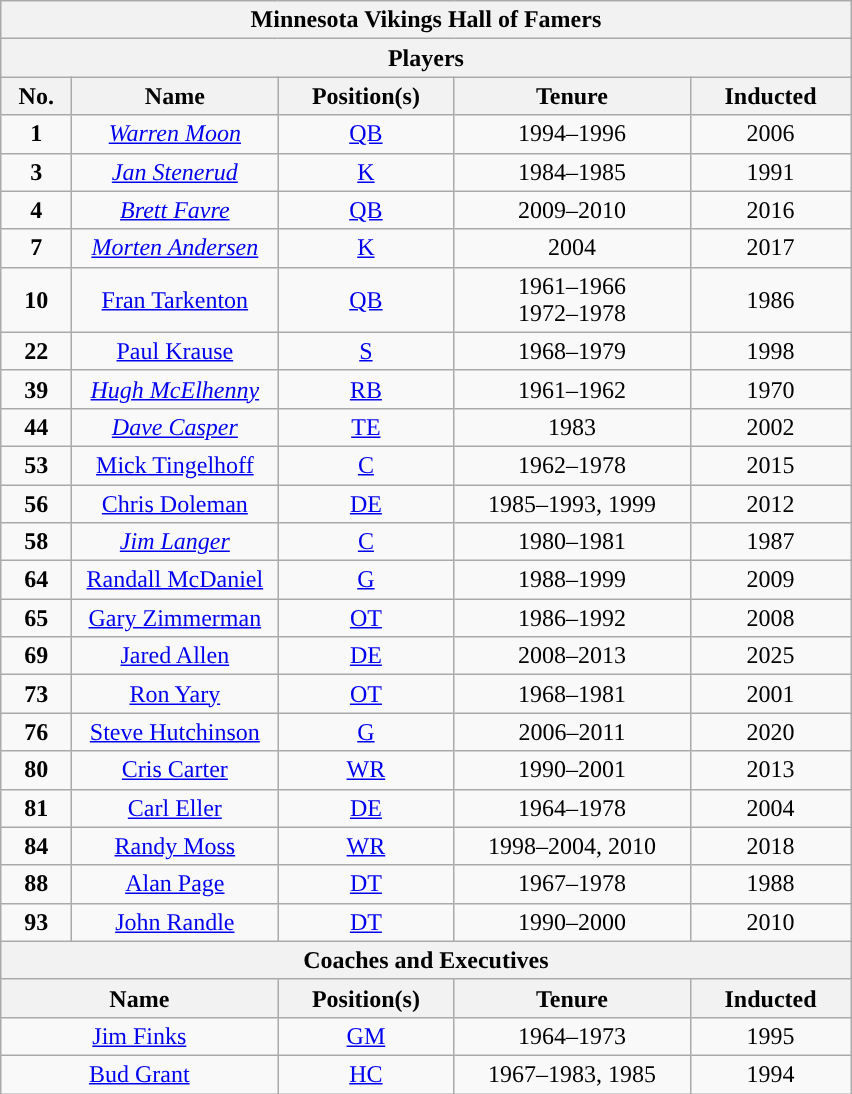<table class="wikitable" style="text-align:center">
<tr>
<th colspan="5">Minnesota Vikings Hall of Famers</th>
</tr>
<tr>
<th colspan="5">Players</th>
</tr>
<tr>
<th style="width:40px">No.</th>
<th style="width:130px">Name</th>
<th style="width:110px">Position(s)</th>
<th style="width:150px">Tenure</th>
<th style="width:100px">Inducted</th>
</tr>
<tr>
<td><strong>1</strong></td>
<td><em><a href='#'>Warren Moon</a></em></td>
<td><a href='#'>QB</a></td>
<td>1994–1996</td>
<td>2006</td>
</tr>
<tr>
<td><strong>3</strong></td>
<td><em><a href='#'>Jan Stenerud</a></em></td>
<td><a href='#'>K</a></td>
<td>1984–1985</td>
<td>1991</td>
</tr>
<tr>
<td><strong>4</strong></td>
<td><em><a href='#'>Brett Favre</a></em></td>
<td><a href='#'>QB</a></td>
<td>2009–2010</td>
<td>2016</td>
</tr>
<tr>
<td><strong>7</strong></td>
<td><em><a href='#'>Morten Andersen</a></em></td>
<td><a href='#'>K</a></td>
<td>2004</td>
<td>2017</td>
</tr>
<tr>
<td><strong>10</strong></td>
<td><a href='#'>Fran Tarkenton</a></td>
<td><a href='#'>QB</a></td>
<td>1961–1966<br>1972–1978</td>
<td>1986</td>
</tr>
<tr>
<td><strong>22</strong></td>
<td><a href='#'>Paul Krause</a></td>
<td><a href='#'>S</a></td>
<td>1968–1979</td>
<td>1998</td>
</tr>
<tr>
<td><strong>39</strong></td>
<td><em><a href='#'>Hugh McElhenny</a></em></td>
<td><a href='#'>RB</a></td>
<td>1961–1962</td>
<td>1970</td>
</tr>
<tr>
<td><strong>44</strong></td>
<td><em><a href='#'>Dave Casper</a></em></td>
<td><a href='#'>TE</a></td>
<td>1983</td>
<td>2002</td>
</tr>
<tr>
<td><strong>53</strong></td>
<td><a href='#'>Mick Tingelhoff</a></td>
<td><a href='#'>C</a></td>
<td>1962–1978</td>
<td>2015</td>
</tr>
<tr>
<td><strong>56</strong></td>
<td><a href='#'>Chris Doleman</a></td>
<td><a href='#'>DE</a></td>
<td>1985–1993, 1999</td>
<td>2012</td>
</tr>
<tr>
<td><strong>58</strong></td>
<td><em><a href='#'>Jim Langer</a></em></td>
<td><a href='#'>C</a></td>
<td>1980–1981</td>
<td>1987</td>
</tr>
<tr>
<td><strong>64</strong></td>
<td><a href='#'>Randall McDaniel</a></td>
<td><a href='#'>G</a></td>
<td>1988–1999</td>
<td>2009</td>
</tr>
<tr>
<td><strong>65</strong></td>
<td><a href='#'>Gary Zimmerman</a></td>
<td><a href='#'>OT</a></td>
<td>1986–1992</td>
<td>2008</td>
</tr>
<tr>
<td><strong>69</strong></td>
<td><a href='#'>Jared Allen</a></td>
<td><a href='#'>DE</a></td>
<td>2008–2013</td>
<td>2025</td>
</tr>
<tr>
<td><strong>73</strong></td>
<td><a href='#'>Ron Yary</a></td>
<td><a href='#'>OT</a></td>
<td>1968–1981</td>
<td>2001</td>
</tr>
<tr>
<td><strong>76</strong></td>
<td><a href='#'>Steve Hutchinson</a></td>
<td><a href='#'>G</a></td>
<td>2006–2011</td>
<td>2020</td>
</tr>
<tr>
<td><strong>80</strong></td>
<td><a href='#'>Cris Carter</a></td>
<td><a href='#'>WR</a></td>
<td>1990–2001</td>
<td>2013</td>
</tr>
<tr>
<td><strong>81</strong></td>
<td><a href='#'>Carl Eller</a></td>
<td><a href='#'>DE</a></td>
<td>1964–1978</td>
<td>2004</td>
</tr>
<tr>
<td><strong>84</strong></td>
<td><a href='#'>Randy Moss</a></td>
<td><a href='#'>WR</a></td>
<td>1998–2004, 2010</td>
<td>2018</td>
</tr>
<tr>
<td><strong>88</strong></td>
<td><a href='#'>Alan Page</a></td>
<td><a href='#'>DT</a></td>
<td>1967–1978</td>
<td>1988</td>
</tr>
<tr>
<td><strong>93</strong></td>
<td><a href='#'>John Randle</a></td>
<td><a href='#'>DT</a></td>
<td>1990–2000</td>
<td>2010</td>
</tr>
<tr>
<th colspan="5">Coaches and Executives</th>
</tr>
<tr>
<th style="width:130px" colspan=2>Name</th>
<th style="width:110px">Position(s)</th>
<th style="width:150px">Tenure</th>
<th style="width:100px">Inducted</th>
</tr>
<tr>
<td colspan="2"><a href='#'>Jim Finks</a></td>
<td><a href='#'>GM</a></td>
<td>1964–1973</td>
<td>1995</td>
</tr>
<tr>
<td colspan="2"><a href='#'>Bud Grant</a></td>
<td><a href='#'>HC</a></td>
<td>1967–1983, 1985</td>
<td>1994</td>
</tr>
</table>
